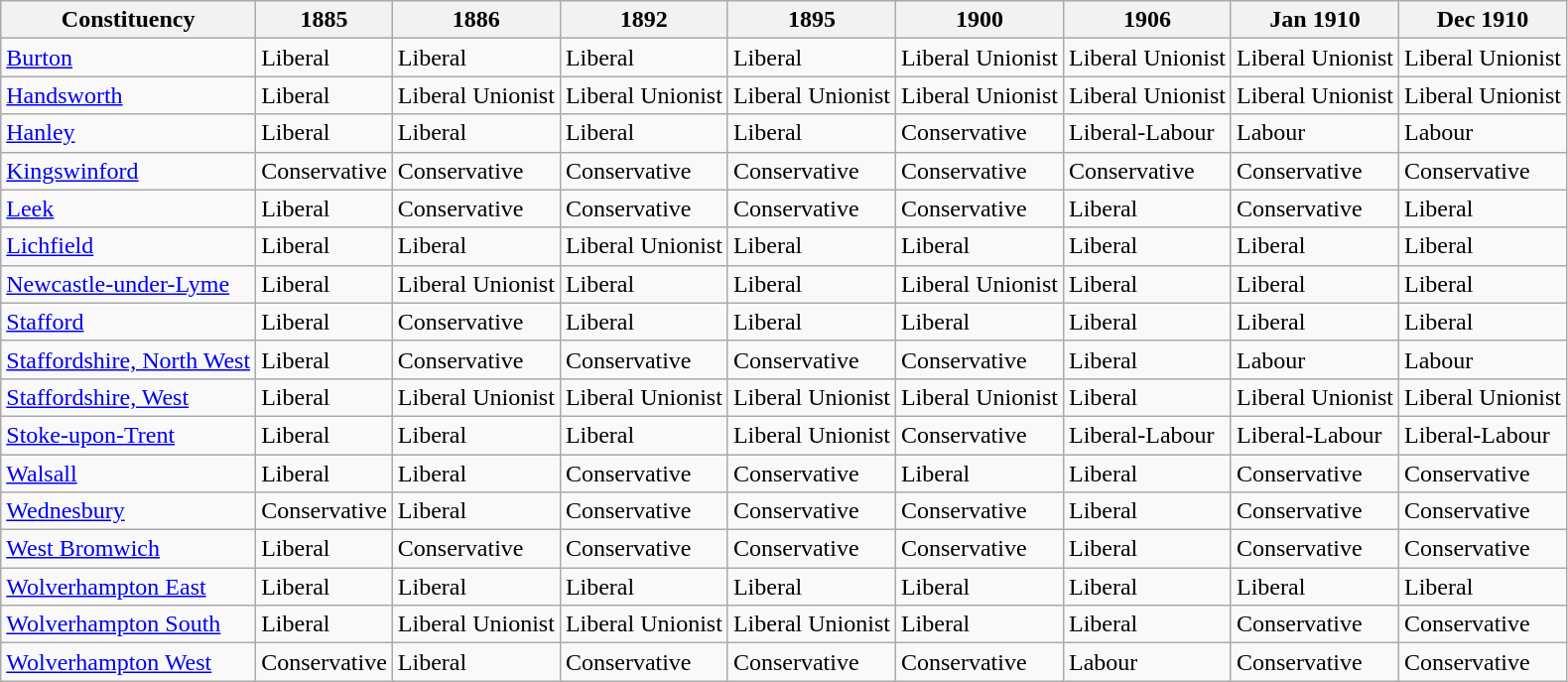<table class="wikitable sortable">
<tr>
<th>Constituency</th>
<th>1885</th>
<th>1886</th>
<th>1892</th>
<th>1895</th>
<th>1900</th>
<th>1906</th>
<th>Jan 1910</th>
<th>Dec 1910</th>
</tr>
<tr>
<td><a href='#'>Burton</a></td>
<td bgcolor=>Liberal</td>
<td bgcolor=>Liberal</td>
<td bgcolor=>Liberal</td>
<td bgcolor=>Liberal</td>
<td bgcolor=>Liberal Unionist</td>
<td bgcolor=>Liberal Unionist</td>
<td bgcolor=>Liberal Unionist</td>
<td bgcolor=>Liberal Unionist</td>
</tr>
<tr>
<td><a href='#'>Handsworth</a></td>
<td bgcolor=>Liberal</td>
<td bgcolor=>Liberal Unionist</td>
<td bgcolor=>Liberal Unionist</td>
<td bgcolor=>Liberal Unionist</td>
<td bgcolor=>Liberal Unionist</td>
<td bgcolor=>Liberal Unionist</td>
<td bgcolor=>Liberal Unionist</td>
<td bgcolor=>Liberal Unionist</td>
</tr>
<tr>
<td><a href='#'>Hanley</a></td>
<td bgcolor=>Liberal</td>
<td bgcolor=>Liberal</td>
<td bgcolor=>Liberal</td>
<td bgcolor=>Liberal</td>
<td bgcolor=>Conservative</td>
<td bgcolor=>Liberal-Labour</td>
<td bgcolor=>Labour</td>
<td bgcolor=>Labour</td>
</tr>
<tr>
<td><a href='#'>Kingswinford</a></td>
<td bgcolor=>Conservative</td>
<td bgcolor=>Conservative</td>
<td bgcolor=>Conservative</td>
<td bgcolor=>Conservative</td>
<td bgcolor=>Conservative</td>
<td bgcolor=>Conservative</td>
<td bgcolor=>Conservative</td>
<td bgcolor=>Conservative</td>
</tr>
<tr>
<td><a href='#'>Leek</a></td>
<td bgcolor=>Liberal</td>
<td bgcolor=>Conservative</td>
<td bgcolor=>Conservative</td>
<td bgcolor=>Conservative</td>
<td bgcolor=>Conservative</td>
<td bgcolor=>Liberal</td>
<td bgcolor=>Conservative</td>
<td bgcolor=>Liberal</td>
</tr>
<tr>
<td><a href='#'>Lichfield</a></td>
<td bgcolor=>Liberal</td>
<td bgcolor=>Liberal</td>
<td bgcolor=>Liberal Unionist</td>
<td bgcolor=>Liberal</td>
<td bgcolor=>Liberal</td>
<td bgcolor=>Liberal</td>
<td bgcolor=>Liberal</td>
<td bgcolor=>Liberal</td>
</tr>
<tr>
<td><a href='#'>Newcastle-under-Lyme</a></td>
<td bgcolor=>Liberal</td>
<td bgcolor=>Liberal Unionist</td>
<td bgcolor=>Liberal</td>
<td bgcolor=>Liberal</td>
<td bgcolor=>Liberal Unionist</td>
<td bgcolor=>Liberal</td>
<td bgcolor=>Liberal</td>
<td bgcolor=>Liberal</td>
</tr>
<tr>
<td><a href='#'>Stafford</a></td>
<td bgcolor=>Liberal</td>
<td bgcolor=>Conservative</td>
<td bgcolor=>Liberal</td>
<td bgcolor=>Liberal</td>
<td bgcolor=>Liberal</td>
<td bgcolor=>Liberal</td>
<td bgcolor=>Liberal</td>
<td bgcolor=>Liberal</td>
</tr>
<tr>
<td><a href='#'>Staffordshire, North West</a></td>
<td bgcolor=>Liberal</td>
<td bgcolor=>Conservative</td>
<td bgcolor=>Conservative</td>
<td bgcolor=>Conservative</td>
<td bgcolor=>Conservative</td>
<td bgcolor=>Liberal</td>
<td bgcolor=>Labour</td>
<td bgcolor=>Labour</td>
</tr>
<tr>
<td><a href='#'>Staffordshire, West</a></td>
<td bgcolor=>Liberal</td>
<td bgcolor=>Liberal Unionist</td>
<td bgcolor=>Liberal Unionist</td>
<td bgcolor=>Liberal Unionist</td>
<td bgcolor=>Liberal Unionist</td>
<td bgcolor=>Liberal</td>
<td bgcolor=>Liberal Unionist</td>
<td bgcolor=>Liberal Unionist</td>
</tr>
<tr>
<td><a href='#'>Stoke-upon-Trent</a></td>
<td bgcolor=>Liberal</td>
<td bgcolor=>Liberal</td>
<td bgcolor=>Liberal</td>
<td bgcolor=>Liberal Unionist</td>
<td bgcolor=>Conservative</td>
<td bgcolor=>Liberal-Labour</td>
<td bgcolor=>Liberal-Labour</td>
<td bgcolor=>Liberal-Labour</td>
</tr>
<tr>
<td><a href='#'>Walsall</a></td>
<td bgcolor=>Liberal</td>
<td bgcolor=>Liberal</td>
<td bgcolor=>Conservative</td>
<td bgcolor=>Conservative</td>
<td bgcolor=>Liberal</td>
<td bgcolor=>Liberal</td>
<td bgcolor=>Conservative</td>
<td bgcolor=>Conservative</td>
</tr>
<tr>
<td><a href='#'>Wednesbury</a></td>
<td bgcolor=>Conservative</td>
<td bgcolor=>Liberal</td>
<td bgcolor=>Conservative</td>
<td bgcolor=>Conservative</td>
<td bgcolor=>Conservative</td>
<td bgcolor=>Liberal</td>
<td bgcolor=>Conservative</td>
<td bgcolor=>Conservative</td>
</tr>
<tr>
<td><a href='#'>West Bromwich</a></td>
<td bgcolor=>Liberal</td>
<td bgcolor=>Conservative</td>
<td bgcolor=>Conservative</td>
<td bgcolor=>Conservative</td>
<td bgcolor=>Conservative</td>
<td bgcolor=>Liberal</td>
<td bgcolor=>Conservative</td>
<td bgcolor=>Conservative</td>
</tr>
<tr>
<td><a href='#'>Wolverhampton East</a></td>
<td bgcolor=>Liberal</td>
<td bgcolor=>Liberal</td>
<td bgcolor=>Liberal</td>
<td bgcolor=>Liberal</td>
<td bgcolor=>Liberal</td>
<td bgcolor=>Liberal</td>
<td bgcolor=>Liberal</td>
<td bgcolor=>Liberal</td>
</tr>
<tr>
<td><a href='#'>Wolverhampton South</a></td>
<td bgcolor=>Liberal</td>
<td bgcolor=>Liberal Unionist</td>
<td bgcolor=>Liberal Unionist</td>
<td bgcolor=>Liberal Unionist</td>
<td bgcolor=>Liberal</td>
<td bgcolor=>Liberal</td>
<td bgcolor=>Conservative</td>
<td bgcolor=>Conservative</td>
</tr>
<tr>
<td><a href='#'>Wolverhampton West</a></td>
<td bgcolor=>Conservative</td>
<td bgcolor=>Liberal</td>
<td bgcolor=>Conservative</td>
<td bgcolor=>Conservative</td>
<td bgcolor=>Conservative</td>
<td bgcolor=>Labour</td>
<td bgcolor=>Conservative</td>
<td bgcolor=>Conservative</td>
</tr>
</table>
